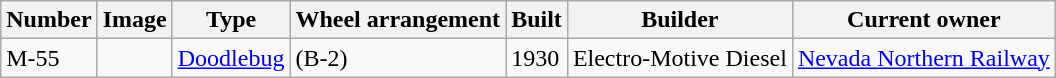<table class="wikitable" style="font-size:100%;">
<tr>
<th>Number</th>
<th>Image</th>
<th>Type</th>
<th>Wheel arrangement</th>
<th>Built</th>
<th>Builder</th>
<th>Current owner</th>
</tr>
<tr>
<td>M-55</td>
<td></td>
<td><a href='#'>Doodlebug</a></td>
<td>(B-2)</td>
<td>1930</td>
<td>Electro-Motive Diesel</td>
<td><a href='#'>Nevada Northern Railway</a></td>
</tr>
</table>
